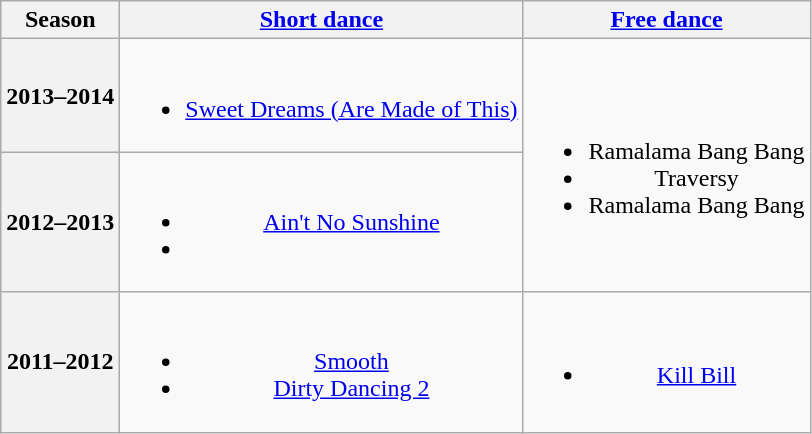<table class=wikitable style=text-align:center>
<tr>
<th>Season</th>
<th><a href='#'>Short dance</a></th>
<th><a href='#'>Free dance</a></th>
</tr>
<tr>
<th>2013–2014</th>
<td><br><ul><li><a href='#'>Sweet Dreams (Are Made of This)</a></li></ul></td>
<td rowspan=2><br><ul><li>Ramalama Bang Bang <br></li><li>Traversy</li><li>Ramalama Bang Bang <br></li></ul></td>
</tr>
<tr>
<th>2012–2013 <br> </th>
<td><br><ul><li> <a href='#'>Ain't No Sunshine</a></li><li> <br></li></ul></td>
</tr>
<tr>
<th>2011–2012 <br> </th>
<td><br><ul><li> <a href='#'>Smooth</a> <br></li><li> <a href='#'>Dirty Dancing 2</a> <br></li></ul></td>
<td><br><ul><li><a href='#'>Kill Bill</a> <br></li></ul></td>
</tr>
</table>
